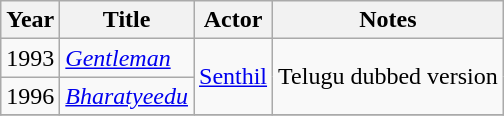<table class="wikitable plainrowheaders sortable">
<tr>
<th scope="col">Year</th>
<th scope="col">Title</th>
<th scope="col">Actor</th>
<th scope="col" class="unsortable">Notes</th>
</tr>
<tr>
<td>1993</td>
<td><em><a href='#'>Gentleman</a></em></td>
<td rowspan="2"><a href='#'>Senthil</a></td>
<td rowspan="2">Telugu dubbed version</td>
</tr>
<tr>
<td>1996</td>
<td><em><a href='#'>Bharatyeedu</a></em></td>
</tr>
<tr>
</tr>
</table>
